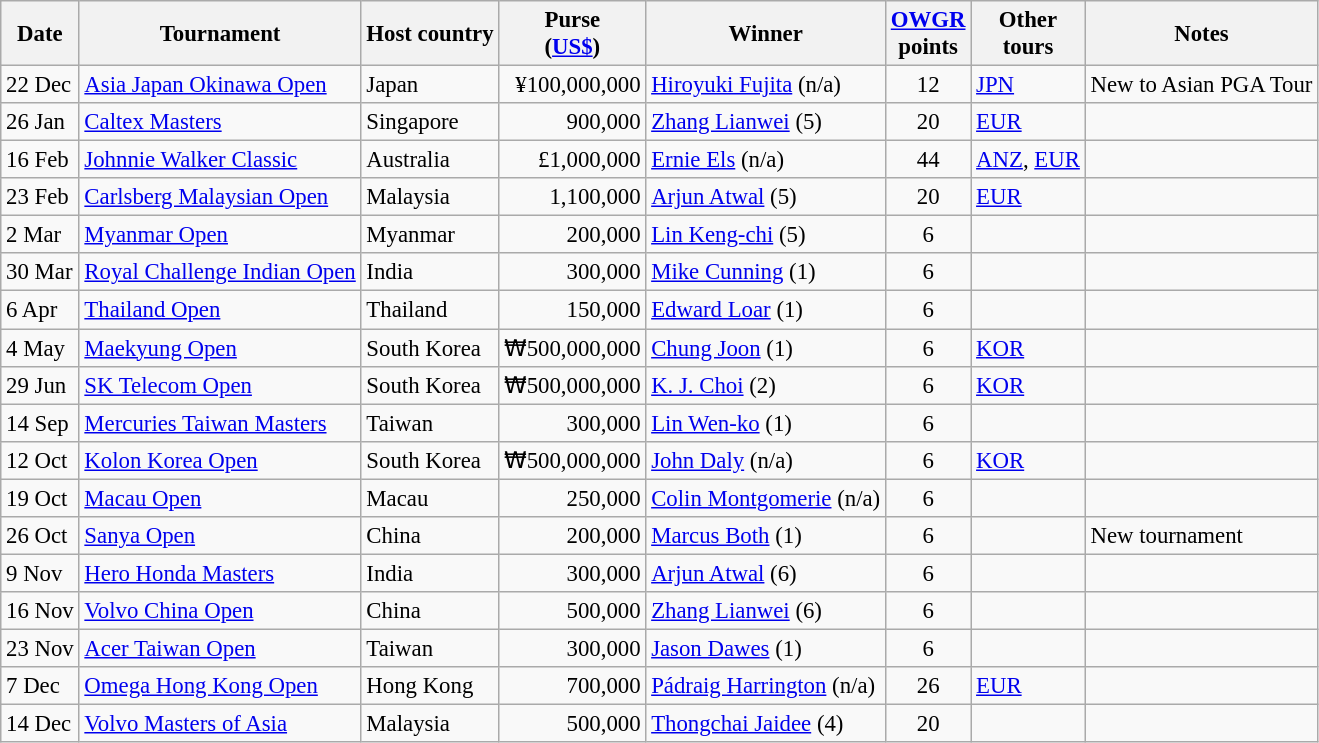<table class="wikitable" style="font-size:95%">
<tr>
<th>Date</th>
<th>Tournament</th>
<th>Host country</th>
<th>Purse<br>(<a href='#'>US$</a>)</th>
<th>Winner</th>
<th><a href='#'>OWGR</a><br>points</th>
<th>Other<br>tours</th>
<th>Notes</th>
</tr>
<tr>
<td>22 Dec</td>
<td><a href='#'>Asia Japan Okinawa Open</a></td>
<td>Japan</td>
<td align=right>¥100,000,000</td>
<td> <a href='#'>Hiroyuki Fujita</a> (n/a)</td>
<td align=center>12</td>
<td><a href='#'>JPN</a></td>
<td>New to Asian PGA Tour</td>
</tr>
<tr>
<td>26 Jan</td>
<td><a href='#'>Caltex Masters</a></td>
<td>Singapore</td>
<td align=right>900,000</td>
<td> <a href='#'>Zhang Lianwei</a> (5)</td>
<td align=center>20</td>
<td><a href='#'>EUR</a></td>
<td></td>
</tr>
<tr>
<td>16 Feb</td>
<td><a href='#'>Johnnie Walker Classic</a></td>
<td>Australia</td>
<td align=right>£1,000,000</td>
<td> <a href='#'>Ernie Els</a> (n/a)</td>
<td align=center>44</td>
<td><a href='#'>ANZ</a>, <a href='#'>EUR</a></td>
<td></td>
</tr>
<tr>
<td>23 Feb</td>
<td><a href='#'>Carlsberg Malaysian Open</a></td>
<td>Malaysia</td>
<td align=right>1,100,000</td>
<td> <a href='#'>Arjun Atwal</a> (5)</td>
<td align=center>20</td>
<td><a href='#'>EUR</a></td>
<td></td>
</tr>
<tr>
<td>2 Mar</td>
<td><a href='#'>Myanmar Open</a></td>
<td>Myanmar</td>
<td align=right>200,000</td>
<td> <a href='#'>Lin Keng-chi</a> (5)</td>
<td align=center>6</td>
<td></td>
<td></td>
</tr>
<tr>
<td>30 Mar</td>
<td><a href='#'>Royal Challenge Indian Open</a></td>
<td>India</td>
<td align=right>300,000</td>
<td> <a href='#'>Mike Cunning</a> (1)</td>
<td align=center>6</td>
<td></td>
<td></td>
</tr>
<tr>
<td>6 Apr</td>
<td><a href='#'>Thailand Open</a></td>
<td>Thailand</td>
<td align=right>150,000</td>
<td> <a href='#'>Edward Loar</a> (1)</td>
<td align=center>6</td>
<td></td>
<td></td>
</tr>
<tr>
<td>4 May</td>
<td><a href='#'>Maekyung Open</a></td>
<td>South Korea</td>
<td align=right>₩500,000,000</td>
<td> <a href='#'>Chung Joon</a> (1)</td>
<td align=center>6</td>
<td><a href='#'>KOR</a></td>
<td></td>
</tr>
<tr>
<td>29 Jun</td>
<td><a href='#'>SK Telecom Open</a></td>
<td>South Korea</td>
<td align=right>₩500,000,000</td>
<td> <a href='#'>K. J. Choi</a> (2)</td>
<td align=center>6</td>
<td><a href='#'>KOR</a></td>
<td></td>
</tr>
<tr>
<td>14 Sep</td>
<td><a href='#'>Mercuries Taiwan Masters</a></td>
<td>Taiwan</td>
<td align=right>300,000</td>
<td> <a href='#'>Lin Wen-ko</a> (1)</td>
<td align=center>6</td>
<td></td>
<td></td>
</tr>
<tr>
<td>12 Oct</td>
<td><a href='#'>Kolon Korea Open</a></td>
<td>South Korea</td>
<td align=right>₩500,000,000</td>
<td> <a href='#'>John Daly</a> (n/a)</td>
<td align=center>6</td>
<td><a href='#'>KOR</a></td>
<td></td>
</tr>
<tr>
<td>19 Oct</td>
<td><a href='#'>Macau Open</a></td>
<td>Macau</td>
<td align=right>250,000</td>
<td> <a href='#'>Colin Montgomerie</a> (n/a)</td>
<td align=center>6</td>
<td></td>
<td></td>
</tr>
<tr>
<td>26 Oct</td>
<td><a href='#'>Sanya Open</a></td>
<td>China</td>
<td align=right>200,000</td>
<td> <a href='#'>Marcus Both</a> (1)</td>
<td align=center>6</td>
<td></td>
<td>New tournament</td>
</tr>
<tr>
<td>9 Nov</td>
<td><a href='#'>Hero Honda Masters</a></td>
<td>India</td>
<td align=right>300,000</td>
<td> <a href='#'>Arjun Atwal</a> (6)</td>
<td align=center>6</td>
<td></td>
<td></td>
</tr>
<tr>
<td>16 Nov</td>
<td><a href='#'>Volvo China Open</a></td>
<td>China</td>
<td align=right>500,000</td>
<td> <a href='#'>Zhang Lianwei</a> (6)</td>
<td align=center>6</td>
<td></td>
<td></td>
</tr>
<tr>
<td>23 Nov</td>
<td><a href='#'>Acer Taiwan Open</a></td>
<td>Taiwan</td>
<td align=right>300,000</td>
<td> <a href='#'>Jason Dawes</a> (1)</td>
<td align=center>6</td>
<td></td>
<td></td>
</tr>
<tr>
<td>7 Dec</td>
<td><a href='#'>Omega Hong Kong Open</a></td>
<td>Hong Kong</td>
<td align=right>700,000</td>
<td> <a href='#'>Pádraig Harrington</a> (n/a)</td>
<td align=center>26</td>
<td><a href='#'>EUR</a></td>
<td></td>
</tr>
<tr>
<td>14 Dec</td>
<td><a href='#'>Volvo Masters of Asia</a></td>
<td>Malaysia</td>
<td align=right>500,000</td>
<td> <a href='#'>Thongchai Jaidee</a> (4)</td>
<td align=center>20</td>
<td></td>
<td></td>
</tr>
</table>
